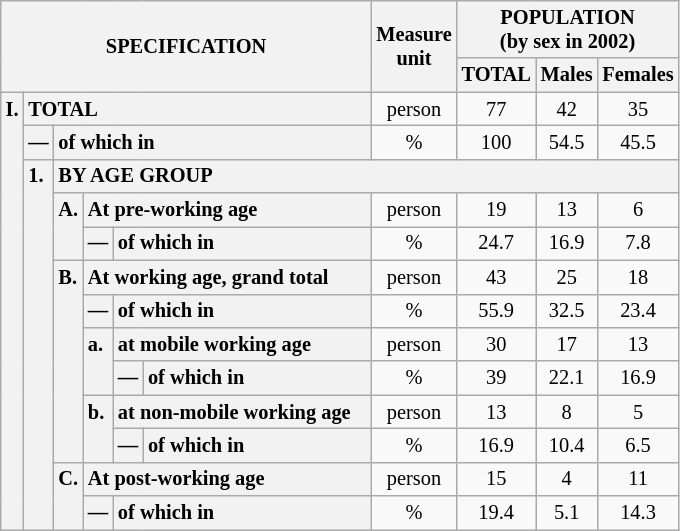<table class="wikitable" style="font-size:85%; text-align:center">
<tr>
<th rowspan="2" colspan="6">SPECIFICATION</th>
<th rowspan="2">Measure<br> unit</th>
<th colspan="3" rowspan="1">POPULATION<br> (by sex in 2002)</th>
</tr>
<tr>
<th>TOTAL</th>
<th>Males</th>
<th>Females</th>
</tr>
<tr>
<th style="text-align:left" valign="top" rowspan="13">I.</th>
<th style="text-align:left" colspan="5">TOTAL</th>
<td>person</td>
<td>77</td>
<td>42</td>
<td>35</td>
</tr>
<tr>
<th style="text-align:left" valign="top">—</th>
<th style="text-align:left" colspan="4">of which in</th>
<td>%</td>
<td>100</td>
<td>54.5</td>
<td>45.5</td>
</tr>
<tr>
<th style="text-align:left" valign="top" rowspan="11">1.</th>
<th style="text-align:left" colspan="19">BY AGE GROUP</th>
</tr>
<tr>
<th style="text-align:left" valign="top" rowspan="2">A.</th>
<th style="text-align:left" colspan="3">At pre-working age</th>
<td>person</td>
<td>19</td>
<td>13</td>
<td>6</td>
</tr>
<tr>
<th style="text-align:left" valign="top">—</th>
<th style="text-align:left" valign="top" colspan="2">of which in</th>
<td>%</td>
<td>24.7</td>
<td>16.9</td>
<td>7.8</td>
</tr>
<tr>
<th style="text-align:left" valign="top" rowspan="6">B.</th>
<th style="text-align:left" colspan="3">At working age, grand total</th>
<td>person</td>
<td>43</td>
<td>25</td>
<td>18</td>
</tr>
<tr>
<th style="text-align:left" valign="top">—</th>
<th style="text-align:left" valign="top" colspan="2">of which in</th>
<td>%</td>
<td>55.9</td>
<td>32.5</td>
<td>23.4</td>
</tr>
<tr>
<th style="text-align:left" valign="top" rowspan="2">a.</th>
<th style="text-align:left" colspan="2">at mobile working age</th>
<td>person</td>
<td>30</td>
<td>17</td>
<td>13</td>
</tr>
<tr>
<th style="text-align:left" valign="top">—</th>
<th style="text-align:left" valign="top" colspan="1">of which in                        </th>
<td>%</td>
<td>39</td>
<td>22.1</td>
<td>16.9</td>
</tr>
<tr>
<th style="text-align:left" valign="top" rowspan="2">b.</th>
<th style="text-align:left" colspan="2">at non-mobile working age</th>
<td>person</td>
<td>13</td>
<td>8</td>
<td>5</td>
</tr>
<tr>
<th style="text-align:left" valign="top">—</th>
<th style="text-align:left" valign="top" colspan="1">of which in                        </th>
<td>%</td>
<td>16.9</td>
<td>10.4</td>
<td>6.5</td>
</tr>
<tr>
<th style="text-align:left" valign="top" rowspan="2">C.</th>
<th style="text-align:left" colspan="3">At post-working age</th>
<td>person</td>
<td>15</td>
<td>4</td>
<td>11</td>
</tr>
<tr>
<th style="text-align:left" valign="top">—</th>
<th style="text-align:left" valign="top" colspan="2">of which in</th>
<td>%</td>
<td>19.4</td>
<td>5.1</td>
<td>14.3</td>
</tr>
</table>
